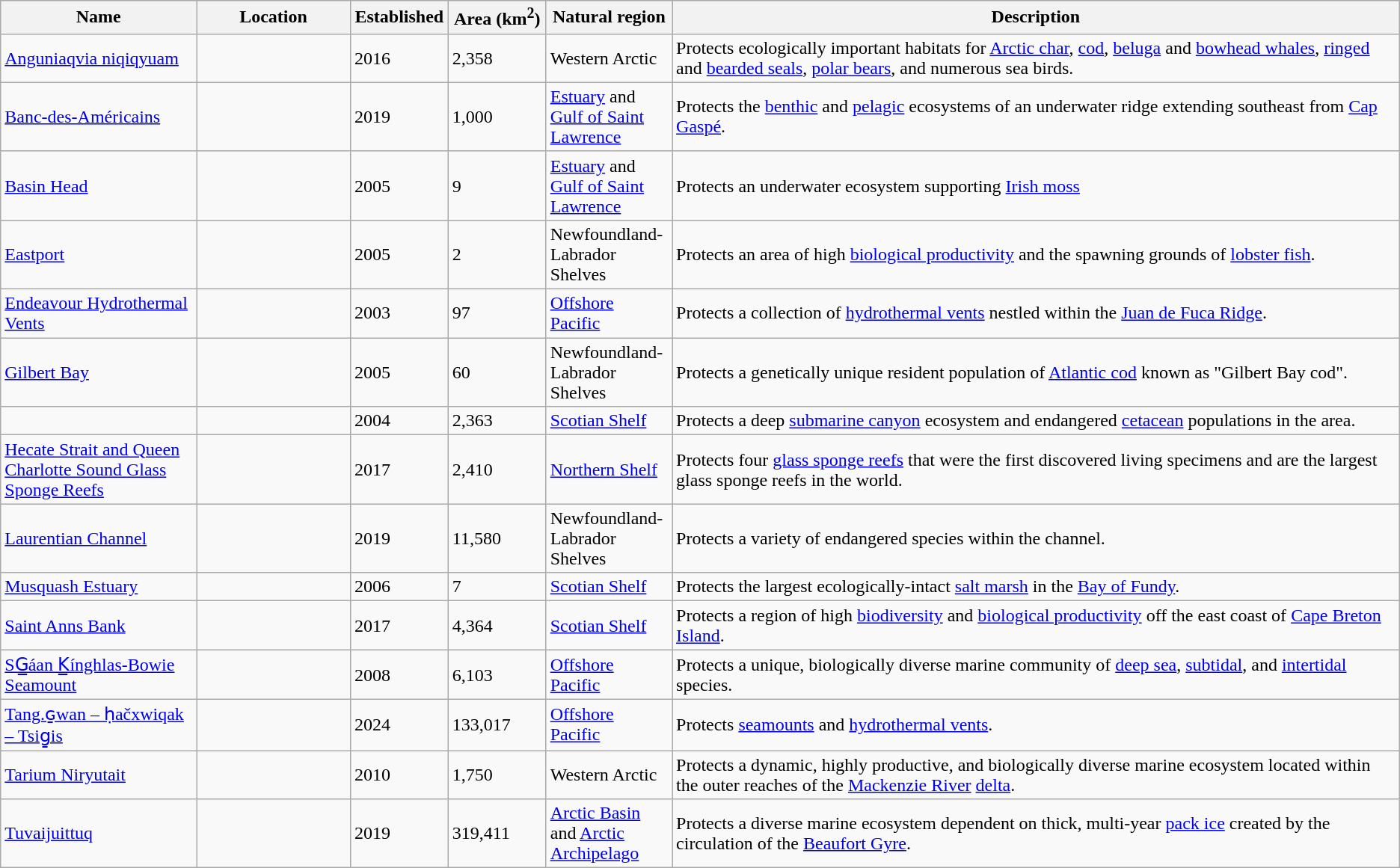<table class="wikitable sortable plainrowheaders">
<tr>
<th scope=col width=14%>Name</th>
<th scope=col width=11%>Location</th>
<th scope=col width=7%data-sort-type=isoDate>Established</th>
<th scope=col width=7%>Area (km<sup>2</sup>)</th>
<th scope=col width=9%>Natural region</th>
<th class="unsortable">Description</th>
</tr>
<tr>
<td><a href='#'>Anguniaqvia niqiqyuam</a></td>
<td></td>
<td>2016</td>
<td>2,358</td>
<td>Western Arctic</td>
<td>Protects ecologically important habitats for <a href='#'>Arctic char</a>, <a href='#'>cod</a>, <a href='#'>beluga</a> and <a href='#'>bowhead whales</a>, <a href='#'>ringed</a> and <a href='#'>bearded seals</a>, <a href='#'>polar bears</a>, and numerous sea birds.</td>
</tr>
<tr>
<td><a href='#'>Banc-des-Américains</a></td>
<td></td>
<td>2019</td>
<td>1,000</td>
<td><a href='#'>Estuary</a> and <a href='#'>Gulf of Saint Lawrence</a></td>
<td>Protects the <a href='#'>benthic</a> and <a href='#'>pelagic</a> ecosystems of an underwater ridge extending southeast from <a href='#'>Cap Gaspé</a>.</td>
</tr>
<tr>
<td><a href='#'>Basin Head</a></td>
<td></td>
<td>2005</td>
<td>9</td>
<td><a href='#'>Estuary</a> and <a href='#'>Gulf of Saint Lawrence</a></td>
<td>Protects an underwater ecosystem supporting <a href='#'>Irish moss</a></td>
</tr>
<tr>
<td><a href='#'>Eastport</a></td>
<td></td>
<td>2005</td>
<td>2</td>
<td>Newfoundland-Labrador Shelves</td>
<td>Protects an area of high <a href='#'>biological productivity</a> and the spawning grounds of <a href='#'>lobster fish</a>.</td>
</tr>
<tr>
<td><a href='#'>Endeavour Hydrothermal Vents</a></td>
<td></td>
<td>2003</td>
<td>97</td>
<td><a href='#'>Offshore Pacific</a></td>
<td>Protects a collection of <a href='#'>hydrothermal vents</a> nestled within the <a href='#'>Juan de Fuca Ridge</a>.</td>
</tr>
<tr>
<td><a href='#'>Gilbert Bay</a></td>
<td></td>
<td>2005</td>
<td>60</td>
<td>Newfoundland-Labrador Shelves</td>
<td>Protects a genetically unique resident population of <a href='#'>Atlantic cod</a> known as "Gilbert Bay cod".</td>
</tr>
<tr>
<td></td>
<td></td>
<td>2004</td>
<td>2,363</td>
<td><a href='#'>Scotian Shelf</a></td>
<td>Protects a deep <a href='#'>submarine canyon</a> ecosystem and endangered <a href='#'>cetacean</a> populations in the area.</td>
</tr>
<tr>
<td><a href='#'>Hecate Strait and Queen Charlotte Sound Glass Sponge Reefs</a></td>
<td></td>
<td>2017</td>
<td>2,410</td>
<td><a href='#'>Northern Shelf</a></td>
<td>Protects four <a href='#'>glass sponge reefs</a> that were the first discovered living specimens and are the largest glass sponge reefs in the world.</td>
</tr>
<tr>
<td><a href='#'>Laurentian Channel</a></td>
<td></td>
<td>2019</td>
<td>11,580</td>
<td>Newfoundland-Labrador Shelves</td>
<td>Protects a variety of endangered species within the channel.</td>
</tr>
<tr>
<td><a href='#'>Musquash Estuary</a></td>
<td></td>
<td>2006</td>
<td>7</td>
<td><a href='#'>Scotian Shelf</a></td>
<td>Protects the largest ecologically-intact <a href='#'>salt marsh</a> in the <a href='#'>Bay of Fundy</a>.</td>
</tr>
<tr>
<td><a href='#'>Saint Anns Bank</a></td>
<td></td>
<td>2017</td>
<td>4,364</td>
<td><a href='#'>Scotian Shelf</a></td>
<td>Protects a region of high <a href='#'>biodiversity</a> and <a href='#'>biological productivity</a> off the east coast of <a href='#'>Cape Breton Island</a>.</td>
</tr>
<tr>
<td><a href='#'>SG̲áan K̲ínghlas-Bowie Seamount</a></td>
<td></td>
<td>2008</td>
<td>6,103</td>
<td><a href='#'>Offshore Pacific</a></td>
<td>Protects a unique, biologically diverse marine community of <a href='#'>deep sea</a>, <a href='#'>subtidal</a>, and <a href='#'>intertidal</a> species.</td>
</tr>
<tr>
<td><a href='#'>Tang.ɢ̱wan – ḥačxwiqak – Tsig̱is</a></td>
<td></td>
<td>2024</td>
<td>133,017</td>
<td><a href='#'>Offshore Pacific</a></td>
<td>Protects <a href='#'>seamounts</a> and <a href='#'>hydrothermal vents</a>.</td>
</tr>
<tr>
<td><a href='#'>Tarium Niryutait</a></td>
<td><br></td>
<td>2010</td>
<td>1,750</td>
<td>Western Arctic</td>
<td>Protects a dynamic, highly productive, and biologically diverse marine ecosystem located within the outer reaches of the <a href='#'>Mackenzie River</a> <a href='#'>delta</a>.</td>
</tr>
<tr>
<td><a href='#'>Tuvaijuittuq</a></td>
<td></td>
<td>2019</td>
<td>319,411</td>
<td><a href='#'>Arctic Basin</a> and <a href='#'>Arctic Archipelago</a></td>
<td>Protects a diverse marine ecosystem dependent on thick, multi-year <a href='#'>pack ice</a> created by the circulation of the <a href='#'>Beaufort Gyre</a>.</td>
</tr>
</table>
